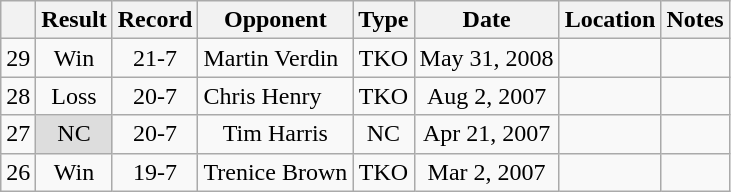<table class="wikitable" style="text-align:center">
<tr>
<th></th>
<th>Result</th>
<th>Record</th>
<th>Opponent</th>
<th>Type</th>
<th>Date</th>
<th>Location</th>
<th>Notes</th>
</tr>
<tr>
<td>29</td>
<td>Win</td>
<td>21-7 </td>
<td style="text-align:left;">Martin Verdin</td>
<td>TKO</td>
<td>May 31, 2008</td>
<td style="text-align:left;"></td>
<td></td>
</tr>
<tr>
<td>28</td>
<td>Loss</td>
<td>20-7 </td>
<td style="text-align:left;">Chris Henry</td>
<td>TKO</td>
<td>Aug 2, 2007</td>
<td style="text-align:left;"></td>
<td></td>
</tr>
<tr>
<td>27</td>
<td style="background:#DDD">NC</td>
<td>20-7 </td>
<td>Tim Harris</td>
<td>NC</td>
<td>Apr 21, 2007</td>
<td style="text-align:left;"></td>
<td style="text-align:left;"></td>
</tr>
<tr>
<td>26</td>
<td>Win</td>
<td>19-7</td>
<td>Trenice Brown</td>
<td>TKO</td>
<td>Mar 2, 2007</td>
<td style="text-align:left;"></td>
<td></td>
</tr>
</table>
